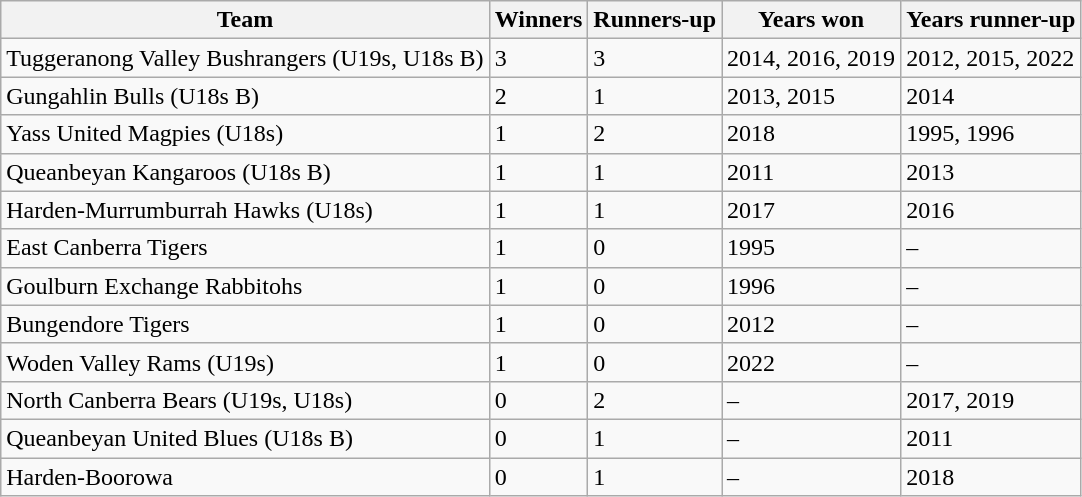<table class="wikitable sortable">
<tr>
<th>Team</th>
<th>Winners</th>
<th>Runners-up</th>
<th>Years won</th>
<th>Years runner-up</th>
</tr>
<tr>
<td> Tuggeranong Valley Bushrangers (U19s, U18s B)</td>
<td>3</td>
<td>3</td>
<td>2014, 2016, 2019</td>
<td>2012, 2015, 2022</td>
</tr>
<tr>
<td> Gungahlin Bulls (U18s B)</td>
<td>2</td>
<td>1</td>
<td>2013, 2015</td>
<td>2014</td>
</tr>
<tr>
<td> Yass United Magpies (U18s)</td>
<td>1</td>
<td>2</td>
<td>2018</td>
<td>1995, 1996</td>
</tr>
<tr>
<td> Queanbeyan Kangaroos (U18s B)</td>
<td>1</td>
<td>1</td>
<td>2011</td>
<td>2013</td>
</tr>
<tr>
<td> Harden-Murrumburrah Hawks (U18s)</td>
<td>1</td>
<td>1</td>
<td>2017</td>
<td>2016</td>
</tr>
<tr>
<td> East Canberra Tigers</td>
<td>1</td>
<td>0</td>
<td>1995</td>
<td>–</td>
</tr>
<tr>
<td> Goulburn Exchange Rabbitohs</td>
<td>1</td>
<td>0</td>
<td>1996</td>
<td>–</td>
</tr>
<tr>
<td> Bungendore Tigers</td>
<td>1</td>
<td>0</td>
<td>2012</td>
<td>–</td>
</tr>
<tr>
<td> Woden Valley Rams (U19s)</td>
<td>1</td>
<td>0</td>
<td>2022</td>
<td>–</td>
</tr>
<tr>
<td><em></em> North Canberra Bears (U19s, U18s)</td>
<td>0</td>
<td>2</td>
<td>–</td>
<td>2017, 2019</td>
</tr>
<tr>
<td> Queanbeyan United Blues (U18s B)</td>
<td>0</td>
<td>1</td>
<td>–</td>
<td>2011</td>
</tr>
<tr>
<td> Harden-Boorowa</td>
<td>0</td>
<td>1</td>
<td>–</td>
<td>2018</td>
</tr>
</table>
